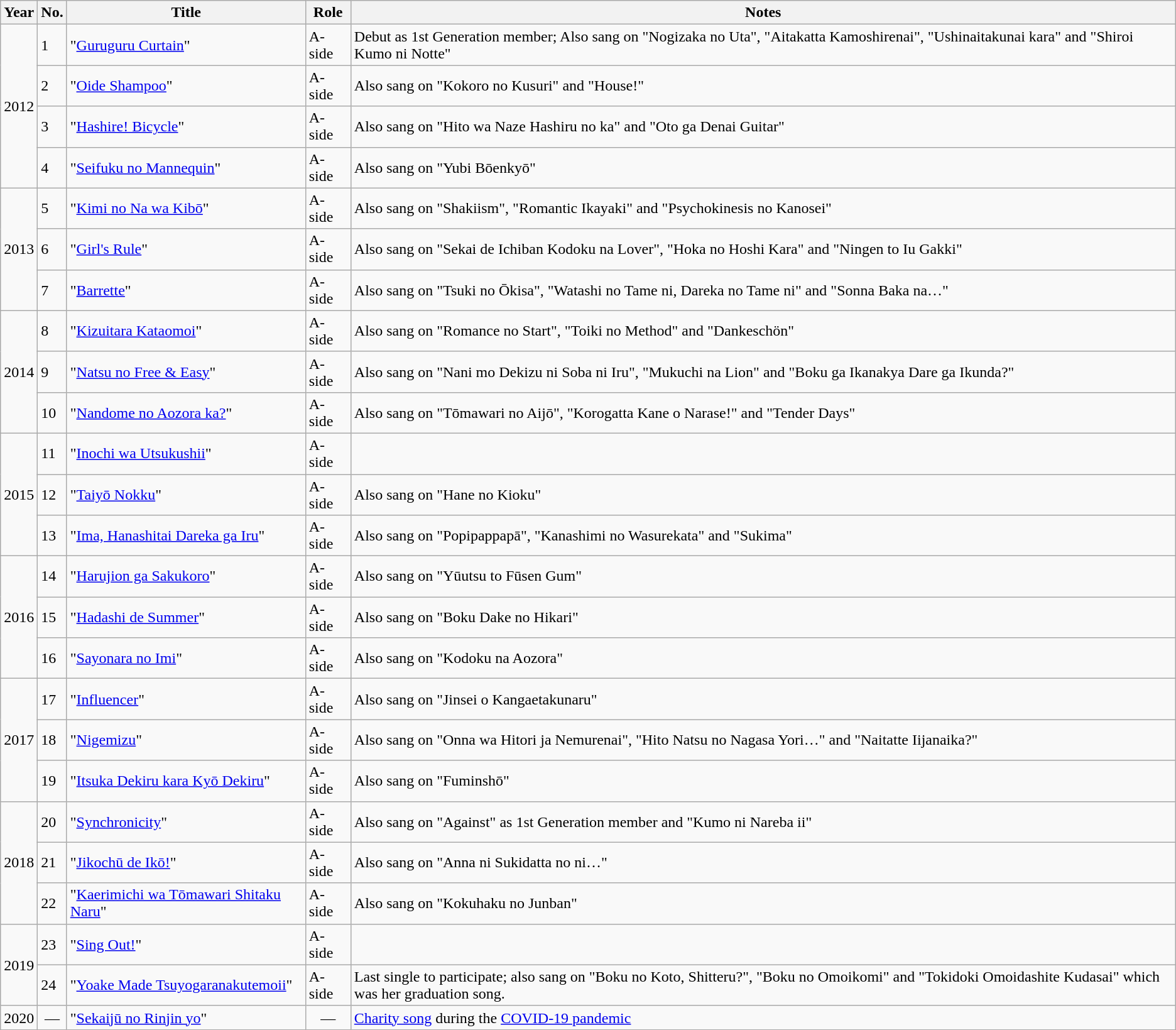<table class="wikitable sortable">
<tr>
<th>Year</th>
<th data-sort-type="number">No.</th>
<th>Title</th>
<th class="unsortable">Role</th>
<th class="unsortable">Notes</th>
</tr>
<tr>
<td rowspan="4">2012</td>
<td>1</td>
<td>"<a href='#'>Guruguru Curtain</a>"</td>
<td>A-side</td>
<td>Debut as 1st Generation member; Also sang on "Nogizaka no Uta", "Aitakatta Kamoshirenai", "Ushinaitakunai kara" and "Shiroi Kumo ni Notte"</td>
</tr>
<tr>
<td>2</td>
<td>"<a href='#'>Oide Shampoo</a>"</td>
<td>A-side</td>
<td>Also sang on "Kokoro no Kusuri" and "House!"</td>
</tr>
<tr>
<td>3</td>
<td>"<a href='#'>Hashire! Bicycle</a>"</td>
<td>A-side</td>
<td>Also sang on "Hito wa Naze Hashiru no ka" and "Oto ga Denai Guitar"</td>
</tr>
<tr>
<td>4</td>
<td>"<a href='#'>Seifuku no Mannequin</a>"</td>
<td>A-side</td>
<td>Also sang on "Yubi Bōenkyō"</td>
</tr>
<tr>
<td rowspan="3">2013</td>
<td>5</td>
<td>"<a href='#'>Kimi no Na wa Kibō</a>"</td>
<td>A-side</td>
<td>Also sang on "Shakiism", "Romantic Ikayaki" and "Psychokinesis no Kanosei"</td>
</tr>
<tr>
<td>6</td>
<td>"<a href='#'>Girl's Rule</a>"</td>
<td>A-side</td>
<td>Also sang on "Sekai de Ichiban Kodoku na Lover", "Hoka no Hoshi Kara" and "Ningen to Iu Gakki"</td>
</tr>
<tr>
<td>7</td>
<td>"<a href='#'>Barrette</a>"</td>
<td>A-side</td>
<td>Also sang on "Tsuki no Ōkisa", "Watashi no Tame ni, Dareka no Tame ni" and "Sonna Baka na…"</td>
</tr>
<tr>
<td rowspan="3">2014</td>
<td>8</td>
<td>"<a href='#'>Kizuitara Kataomoi</a>"</td>
<td>A-side</td>
<td>Also sang on "Romance no Start", "Toiki no Method" and "Dankeschön"</td>
</tr>
<tr>
<td>9</td>
<td>"<a href='#'>Natsu no Free & Easy</a>"</td>
<td>A-side</td>
<td>Also sang on "Nani mo Dekizu ni Soba ni Iru", "Mukuchi na Lion" and "Boku ga Ikanakya Dare ga Ikunda?"</td>
</tr>
<tr>
<td>10</td>
<td>"<a href='#'>Nandome no Aozora ka?</a>"</td>
<td>A-side</td>
<td>Also sang on "Tōmawari no Aijō", "Korogatta Kane o Narase!" and "Tender Days"</td>
</tr>
<tr>
<td rowspan="3">2015</td>
<td>11</td>
<td>"<a href='#'>Inochi wa Utsukushii</a>"</td>
<td>A-side</td>
<td></td>
</tr>
<tr>
<td>12</td>
<td>"<a href='#'>Taiyō Nokku</a>"</td>
<td>A-side</td>
<td>Also sang on "Hane no Kioku"</td>
</tr>
<tr>
<td>13</td>
<td>"<a href='#'>Ima, Hanashitai Dareka ga Iru</a>"</td>
<td>A-side</td>
<td>Also sang on "Popipappapā", "Kanashimi no Wasurekata" and "Sukima"</td>
</tr>
<tr>
<td rowspan="3">2016</td>
<td>14</td>
<td>"<a href='#'>Harujion ga Sakukoro</a>"</td>
<td>A-side</td>
<td>Also sang on "Yūutsu to Fūsen Gum"</td>
</tr>
<tr>
<td>15</td>
<td>"<a href='#'>Hadashi de Summer</a>"</td>
<td>A-side</td>
<td>Also sang on "Boku Dake no Hikari"</td>
</tr>
<tr>
<td>16</td>
<td>"<a href='#'>Sayonara no Imi</a>"</td>
<td>A-side</td>
<td>Also sang on "Kodoku na Aozora"</td>
</tr>
<tr>
<td rowspan="3">2017</td>
<td>17</td>
<td>"<a href='#'>Influencer</a>"</td>
<td>A-side</td>
<td>Also sang on "Jinsei o Kangaetakunaru"</td>
</tr>
<tr>
<td>18</td>
<td>"<a href='#'>Nigemizu</a>"</td>
<td>A-side</td>
<td>Also sang on "Onna wa Hitori ja Nemurenai", "Hito Natsu no Nagasa Yori…" and "Naitatte Iijanaika?"</td>
</tr>
<tr>
<td>19</td>
<td>"<a href='#'>Itsuka Dekiru kara Kyō Dekiru</a>"</td>
<td>A-side</td>
<td>Also sang on "Fuminshō"</td>
</tr>
<tr>
<td rowspan="3">2018</td>
<td>20</td>
<td>"<a href='#'>Synchronicity</a>"</td>
<td>A-side</td>
<td>Also sang on "Against" as 1st Generation member and "Kumo ni Nareba ii"</td>
</tr>
<tr>
<td>21</td>
<td>"<a href='#'>Jikochū de Ikō!</a>"</td>
<td>A-side</td>
<td>Also sang on "Anna ni Sukidatta no ni…"</td>
</tr>
<tr>
<td>22</td>
<td>"<a href='#'>Kaerimichi wa Tōmawari Shitaku Naru</a>"</td>
<td>A-side</td>
<td>Also sang on "Kokuhaku no Junban"</td>
</tr>
<tr>
<td rowspan="2">2019</td>
<td>23</td>
<td>"<a href='#'>Sing Out!</a>"</td>
<td>A-side</td>
<td></td>
</tr>
<tr>
<td>24</td>
<td>"<a href='#'>Yoake Made Tsuyogaranakutemoii</a>"</td>
<td>A-side</td>
<td>Last single to participate; also sang on "Boku no Koto, Shitteru?", "Boku no Omoikomi" and "Tokidoki Omoidashite Kudasai" which was her graduation song.</td>
</tr>
<tr>
<td>2020</td>
<td align="center">—</td>
<td>"<a href='#'>Sekaijū no Rinjin yo</a>"</td>
<td align="center">—</td>
<td><a href='#'>Charity song</a> during the <a href='#'>COVID-19 pandemic</a></td>
</tr>
</table>
